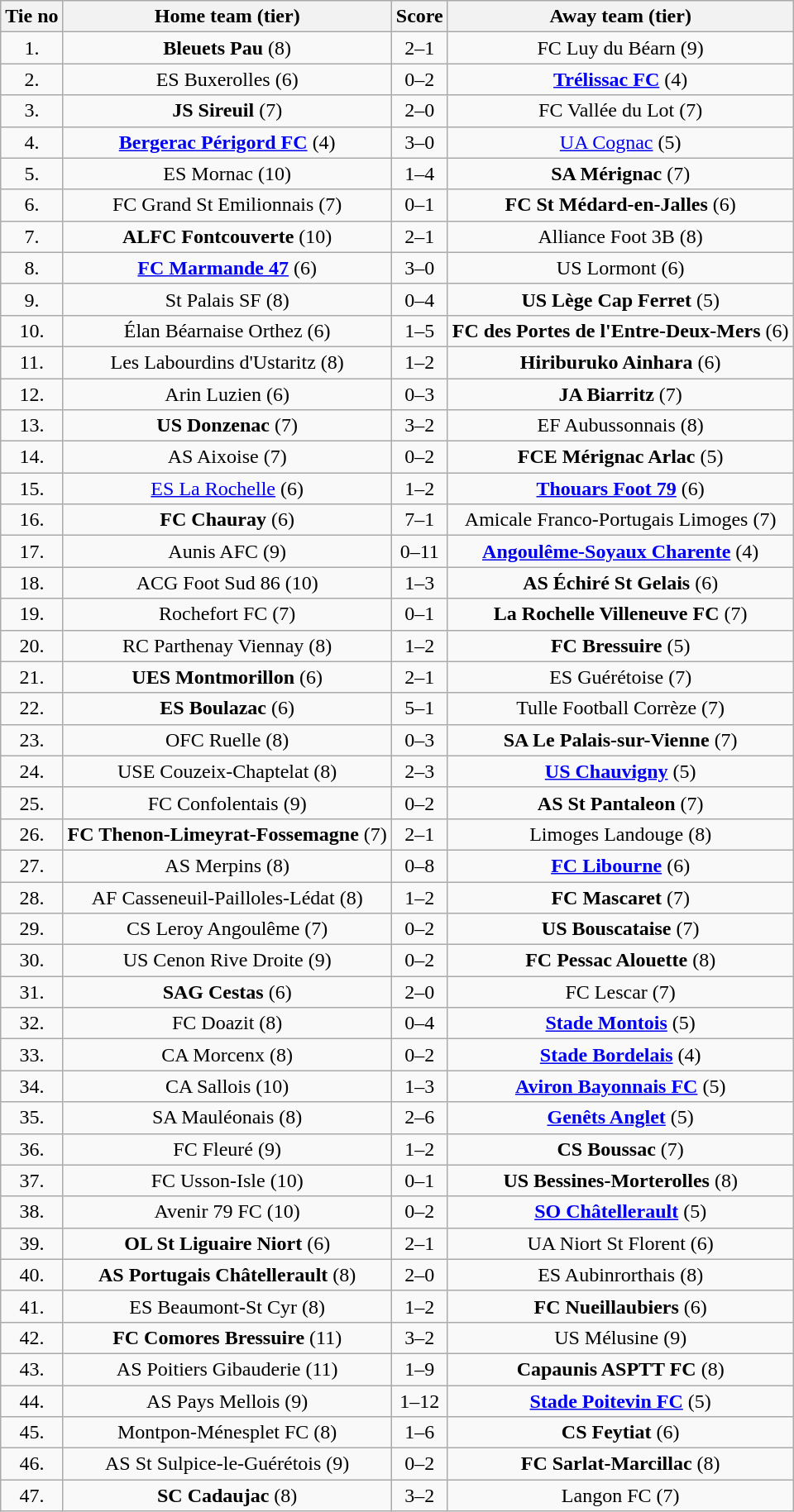<table class="wikitable" style="text-align: center">
<tr>
<th>Tie no</th>
<th>Home team (tier)</th>
<th>Score</th>
<th>Away team (tier)</th>
</tr>
<tr>
<td>1.</td>
<td><strong>Bleuets Pau</strong> (8)</td>
<td>2–1</td>
<td>FC Luy du Béarn (9)</td>
</tr>
<tr>
<td>2.</td>
<td>ES Buxerolles (6)</td>
<td>0–2</td>
<td><strong><a href='#'>Trélissac FC</a></strong> (4)</td>
</tr>
<tr>
<td>3.</td>
<td><strong>JS Sireuil</strong> (7)</td>
<td>2–0</td>
<td>FC Vallée du Lot (7)</td>
</tr>
<tr>
<td>4.</td>
<td><strong><a href='#'>Bergerac Périgord FC</a></strong> (4)</td>
<td>3–0</td>
<td><a href='#'>UA Cognac</a> (5)</td>
</tr>
<tr>
<td>5.</td>
<td>ES Mornac (10)</td>
<td>1–4</td>
<td><strong>SA Mérignac</strong> (7)</td>
</tr>
<tr>
<td>6.</td>
<td>FC Grand St Emilionnais (7)</td>
<td>0–1</td>
<td><strong>FC St Médard-en-Jalles</strong> (6)</td>
</tr>
<tr>
<td>7.</td>
<td><strong>ALFC Fontcouverte</strong> (10)</td>
<td>2–1</td>
<td>Alliance Foot 3B (8)</td>
</tr>
<tr>
<td>8.</td>
<td><strong><a href='#'>FC Marmande 47</a></strong> (6)</td>
<td>3–0</td>
<td>US Lormont (6)</td>
</tr>
<tr>
<td>9.</td>
<td>St Palais SF (8)</td>
<td>0–4</td>
<td><strong>US Lège Cap Ferret</strong> (5)</td>
</tr>
<tr>
<td>10.</td>
<td>Élan Béarnaise Orthez (6)</td>
<td>1–5</td>
<td><strong>FC des Portes de l'Entre-Deux-Mers</strong> (6)</td>
</tr>
<tr>
<td>11.</td>
<td>Les Labourdins d'Ustaritz (8)</td>
<td>1–2 </td>
<td><strong>Hiriburuko Ainhara</strong> (6)</td>
</tr>
<tr>
<td>12.</td>
<td>Arin Luzien (6)</td>
<td>0–3</td>
<td><strong>JA Biarritz</strong> (7)</td>
</tr>
<tr>
<td>13.</td>
<td><strong>US Donzenac</strong> (7)</td>
<td>3–2</td>
<td>EF Aubussonnais (8)</td>
</tr>
<tr>
<td>14.</td>
<td>AS Aixoise (7)</td>
<td>0–2 </td>
<td><strong>FCE Mérignac Arlac</strong> (5)</td>
</tr>
<tr>
<td>15.</td>
<td><a href='#'>ES La Rochelle</a> (6)</td>
<td>1–2 </td>
<td><strong><a href='#'>Thouars Foot 79</a></strong> (6)</td>
</tr>
<tr>
<td>16.</td>
<td><strong>FC Chauray</strong> (6)</td>
<td>7–1</td>
<td>Amicale Franco-Portugais Limoges (7)</td>
</tr>
<tr>
<td>17.</td>
<td>Aunis AFC (9)</td>
<td>0–11</td>
<td><strong><a href='#'>Angoulême-Soyaux Charente</a></strong> (4)</td>
</tr>
<tr>
<td>18.</td>
<td>ACG Foot Sud 86 (10)</td>
<td>1–3 </td>
<td><strong>AS Échiré St Gelais</strong> (6)</td>
</tr>
<tr>
<td>19.</td>
<td>Rochefort FC (7)</td>
<td>0–1</td>
<td><strong>La Rochelle Villeneuve FC</strong> (7)</td>
</tr>
<tr>
<td>20.</td>
<td>RC Parthenay Viennay (8)</td>
<td>1–2</td>
<td><strong>FC Bressuire</strong> (5)</td>
</tr>
<tr>
<td>21.</td>
<td><strong>UES Montmorillon</strong> (6)</td>
<td>2–1 </td>
<td>ES Guérétoise (7)</td>
</tr>
<tr>
<td>22.</td>
<td><strong>ES Boulazac</strong> (6)</td>
<td>5–1</td>
<td>Tulle Football Corrèze (7)</td>
</tr>
<tr>
<td>23.</td>
<td>OFC Ruelle (8)</td>
<td>0–3</td>
<td><strong>SA Le Palais-sur-Vienne</strong> (7)</td>
</tr>
<tr>
<td>24.</td>
<td>USE Couzeix-Chaptelat (8)</td>
<td>2–3 </td>
<td><strong><a href='#'>US Chauvigny</a></strong> (5)</td>
</tr>
<tr>
<td>25.</td>
<td>FC Confolentais (9)</td>
<td>0–2</td>
<td><strong>AS St Pantaleon</strong> (7)</td>
</tr>
<tr>
<td>26.</td>
<td><strong>FC Thenon-Limeyrat-Fossemagne</strong> (7)</td>
<td>2–1</td>
<td>Limoges Landouge (8)</td>
</tr>
<tr>
<td>27.</td>
<td>AS Merpins (8)</td>
<td>0–8</td>
<td><strong><a href='#'>FC Libourne</a></strong> (6)</td>
</tr>
<tr>
<td>28.</td>
<td>AF Casseneuil-Pailloles-Lédat (8)</td>
<td>1–2</td>
<td><strong>FC Mascaret</strong> (7)</td>
</tr>
<tr>
<td>29.</td>
<td>CS Leroy Angoulême (7)</td>
<td>0–2</td>
<td><strong>US Bouscataise</strong> (7)</td>
</tr>
<tr>
<td>30.</td>
<td>US Cenon Rive Droite (9)</td>
<td>0–2</td>
<td><strong>FC Pessac Alouette</strong> (8)</td>
</tr>
<tr>
<td>31.</td>
<td><strong>SAG Cestas</strong> (6)</td>
<td>2–0</td>
<td>FC Lescar (7)</td>
</tr>
<tr>
<td>32.</td>
<td>FC Doazit (8)</td>
<td>0–4</td>
<td><strong><a href='#'>Stade Montois</a></strong> (5)</td>
</tr>
<tr>
<td>33.</td>
<td>CA Morcenx (8)</td>
<td>0–2</td>
<td><strong><a href='#'>Stade Bordelais</a></strong> (4)</td>
</tr>
<tr>
<td>34.</td>
<td>CA Sallois (10)</td>
<td>1–3</td>
<td><strong><a href='#'>Aviron Bayonnais FC</a></strong> (5)</td>
</tr>
<tr>
<td>35.</td>
<td>SA Mauléonais (8)</td>
<td>2–6</td>
<td><strong><a href='#'>Genêts Anglet</a></strong> (5)</td>
</tr>
<tr>
<td>36.</td>
<td>FC Fleuré (9)</td>
<td>1–2</td>
<td><strong>CS Boussac</strong> (7)</td>
</tr>
<tr>
<td>37.</td>
<td>FC Usson-Isle (10)</td>
<td>0–1 </td>
<td><strong>US Bessines-Morterolles</strong> (8)</td>
</tr>
<tr>
<td>38.</td>
<td>Avenir 79 FC (10)</td>
<td>0–2</td>
<td><strong><a href='#'>SO Châtellerault</a></strong> (5)</td>
</tr>
<tr>
<td>39.</td>
<td><strong>OL St Liguaire Niort</strong> (6)</td>
<td>2–1</td>
<td>UA Niort St Florent (6)</td>
</tr>
<tr>
<td>40.</td>
<td><strong>AS Portugais Châtellerault</strong> (8)</td>
<td>2–0</td>
<td>ES Aubinrorthais (8)</td>
</tr>
<tr>
<td>41.</td>
<td>ES Beaumont-St Cyr (8)</td>
<td>1–2</td>
<td><strong>FC Nueillaubiers</strong> (6)</td>
</tr>
<tr>
<td>42.</td>
<td><strong>FC Comores Bressuire</strong> (11)</td>
<td>3–2</td>
<td>US Mélusine (9)</td>
</tr>
<tr>
<td>43.</td>
<td>AS Poitiers Gibauderie (11)</td>
<td>1–9</td>
<td><strong>Capaunis ASPTT FC</strong> (8)</td>
</tr>
<tr>
<td>44.</td>
<td>AS Pays Mellois (9)</td>
<td>1–12</td>
<td><strong><a href='#'>Stade Poitevin FC</a></strong> (5)</td>
</tr>
<tr>
<td>45.</td>
<td>Montpon-Ménesplet FC (8)</td>
<td>1–6</td>
<td><strong>CS Feytiat</strong> (6)</td>
</tr>
<tr>
<td>46.</td>
<td>AS St Sulpice-le-Guérétois (9)</td>
<td>0–2</td>
<td><strong>FC Sarlat-Marcillac</strong> (8)</td>
</tr>
<tr>
<td>47.</td>
<td><strong>SC Cadaujac</strong> (8)</td>
<td>3–2</td>
<td>Langon FC (7)</td>
</tr>
</table>
